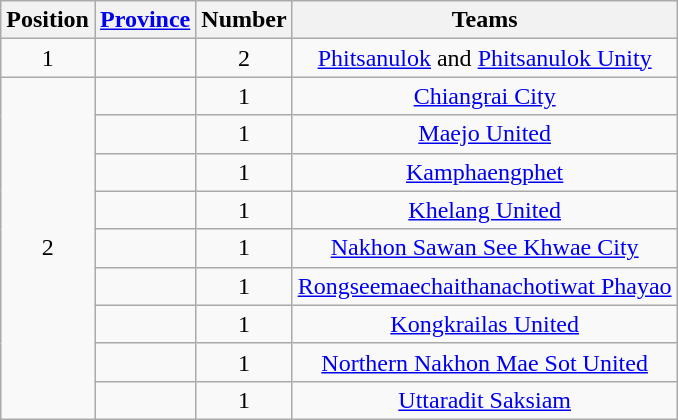<table class="wikitable">
<tr>
<th>Position</th>
<th><a href='#'>Province</a></th>
<th>Number</th>
<th>Teams</th>
</tr>
<tr>
<td align=center rowspan="1">1</td>
<td></td>
<td align=center>2</td>
<td align=center><a href='#'>Phitsanulok</a> and <a href='#'>Phitsanulok Unity</a></td>
</tr>
<tr>
<td align=center rowspan="9">2</td>
<td></td>
<td align=center>1</td>
<td align=center><a href='#'>Chiangrai City</a></td>
</tr>
<tr>
<td></td>
<td align=center>1</td>
<td align=center><a href='#'>Maejo United</a></td>
</tr>
<tr>
<td></td>
<td align=center>1</td>
<td align=center><a href='#'>Kamphaengphet</a></td>
</tr>
<tr>
<td></td>
<td align=center>1</td>
<td align=center><a href='#'>Khelang United</a></td>
</tr>
<tr>
<td></td>
<td align=center>1</td>
<td align=center><a href='#'>Nakhon Sawan See Khwae City</a></td>
</tr>
<tr>
<td></td>
<td align=center>1</td>
<td align=center><a href='#'>Rongseemaechaithanachotiwat Phayao</a></td>
</tr>
<tr>
<td></td>
<td align=center>1</td>
<td align=center><a href='#'>Kongkrailas United</a></td>
</tr>
<tr>
<td></td>
<td align=center>1</td>
<td align=center><a href='#'>Northern Nakhon Mae Sot United</a></td>
</tr>
<tr>
<td></td>
<td align=center>1</td>
<td align=center><a href='#'>Uttaradit Saksiam</a></td>
</tr>
</table>
